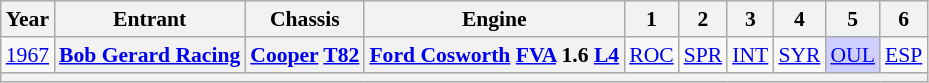<table class="wikitable" style="text-align:center; font-size:90%">
<tr>
<th>Year</th>
<th>Entrant</th>
<th>Chassis</th>
<th>Engine</th>
<th>1</th>
<th>2</th>
<th>3</th>
<th>4</th>
<th>5</th>
<th>6</th>
</tr>
<tr>
<td><a href='#'>1967</a></td>
<th><a href='#'>Bob Gerard Racing</a></th>
<th><a href='#'>Cooper</a> <a href='#'>T82</a></th>
<th><a href='#'>Ford Cosworth</a> <a href='#'>FVA</a> 1.6 <a href='#'>L4</a></th>
<td><a href='#'>ROC</a></td>
<td><a href='#'>SPR</a></td>
<td><a href='#'>INT</a></td>
<td><a href='#'>SYR</a></td>
<td style="background:#CFCFFF;"><a href='#'>OUL</a><br></td>
<td><a href='#'>ESP</a></td>
</tr>
<tr>
<th colspan="10"></th>
</tr>
</table>
